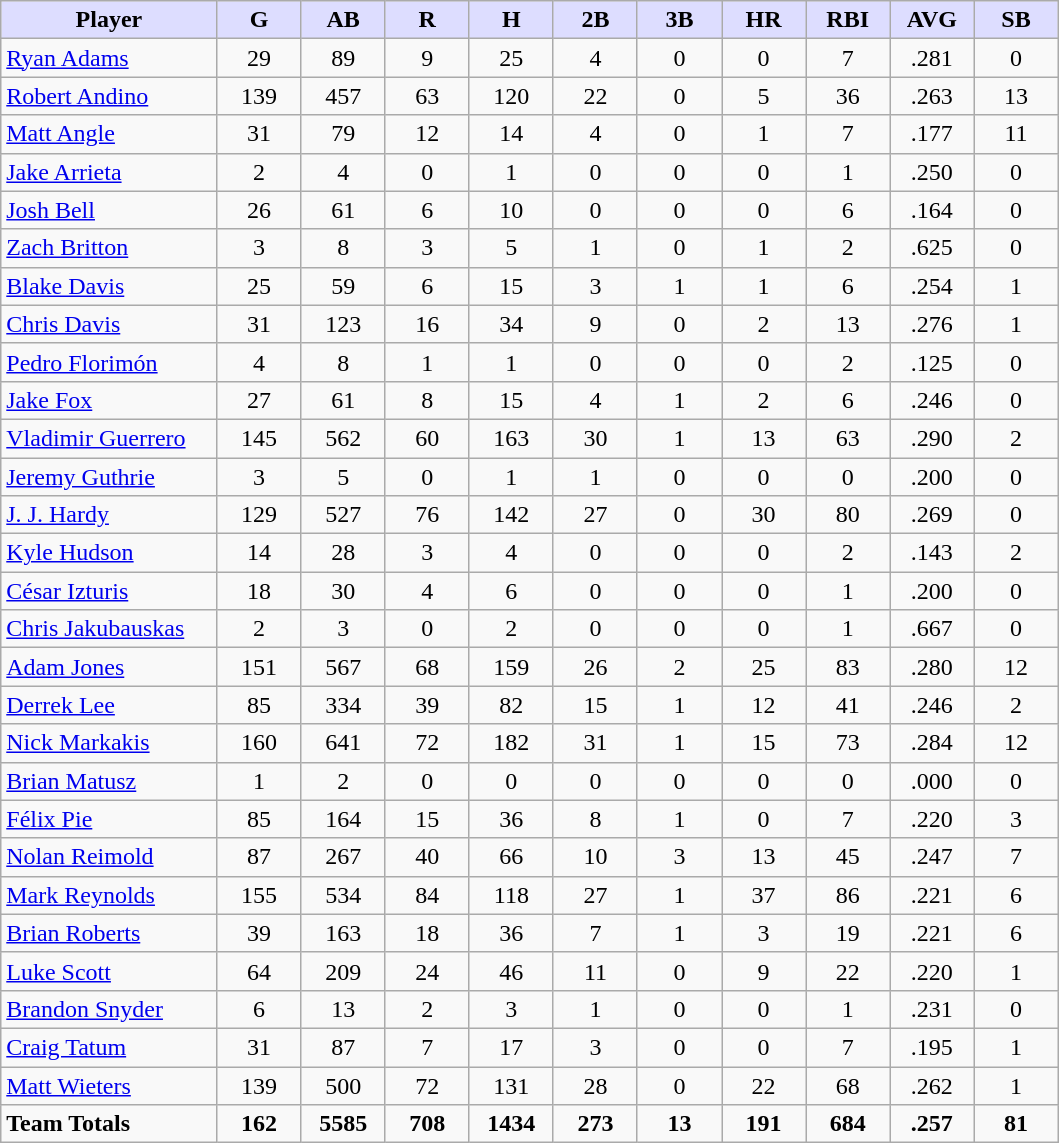<table class="wikitable sortable" style="text-align:center">
<tr>
<th style="background:#ddf; width:18%;">Player</th>
<th style="background:#ddf; width:7%;">G</th>
<th style="background:#ddf; width:7%;">AB</th>
<th style="background:#ddf; width:7%;">R</th>
<th style="background:#ddf; width:7%;">H</th>
<th style="background:#ddf; width:7%;">2B</th>
<th style="background:#ddf; width:7%;">3B</th>
<th style="background:#ddf; width:7%;">HR</th>
<th style="background:#ddf; width:7%;">RBI</th>
<th style="background:#ddf; width:7%;">AVG</th>
<th style="background:#ddf; width:7%;">SB</th>
</tr>
<tr>
<td style="text-align:left"><a href='#'>Ryan Adams</a></td>
<td>29</td>
<td>89</td>
<td>9</td>
<td>25</td>
<td>4</td>
<td>0</td>
<td>0</td>
<td>7</td>
<td>.281</td>
<td>0</td>
</tr>
<tr>
<td style="text-align:left"><a href='#'>Robert Andino</a></td>
<td>139</td>
<td>457</td>
<td>63</td>
<td>120</td>
<td>22</td>
<td>0</td>
<td>5</td>
<td>36</td>
<td>.263</td>
<td>13</td>
</tr>
<tr>
<td style="text-align:left"><a href='#'>Matt Angle</a></td>
<td>31</td>
<td>79</td>
<td>12</td>
<td>14</td>
<td>4</td>
<td>0</td>
<td>1</td>
<td>7</td>
<td>.177</td>
<td>11</td>
</tr>
<tr>
<td style="text-align:left"><a href='#'>Jake Arrieta</a></td>
<td>2</td>
<td>4</td>
<td>0</td>
<td>1</td>
<td>0</td>
<td>0</td>
<td>0</td>
<td>1</td>
<td>.250</td>
<td>0</td>
</tr>
<tr>
<td style="text-align:left"><a href='#'>Josh Bell</a></td>
<td>26</td>
<td>61</td>
<td>6</td>
<td>10</td>
<td>0</td>
<td>0</td>
<td>0</td>
<td>6</td>
<td>.164</td>
<td>0</td>
</tr>
<tr>
<td style="text-align:left"><a href='#'>Zach Britton</a></td>
<td>3</td>
<td>8</td>
<td>3</td>
<td>5</td>
<td>1</td>
<td>0</td>
<td>1</td>
<td>2</td>
<td>.625</td>
<td>0</td>
</tr>
<tr>
<td style="text-align:left"><a href='#'>Blake Davis</a></td>
<td>25</td>
<td>59</td>
<td>6</td>
<td>15</td>
<td>3</td>
<td>1</td>
<td>1</td>
<td>6</td>
<td>.254</td>
<td>1</td>
</tr>
<tr>
<td style="text-align:left"><a href='#'>Chris Davis</a></td>
<td>31</td>
<td>123</td>
<td>16</td>
<td>34</td>
<td>9</td>
<td>0</td>
<td>2</td>
<td>13</td>
<td>.276</td>
<td>1</td>
</tr>
<tr>
<td style="text-align:left"><a href='#'>Pedro Florimón</a></td>
<td>4</td>
<td>8</td>
<td>1</td>
<td>1</td>
<td>0</td>
<td>0</td>
<td>0</td>
<td>2</td>
<td>.125</td>
<td>0</td>
</tr>
<tr>
<td style="text-align:left"><a href='#'>Jake Fox</a></td>
<td>27</td>
<td>61</td>
<td>8</td>
<td>15</td>
<td>4</td>
<td>1</td>
<td>2</td>
<td>6</td>
<td>.246</td>
<td>0</td>
</tr>
<tr>
<td style="text-align:left"><a href='#'>Vladimir Guerrero</a></td>
<td>145</td>
<td>562</td>
<td>60</td>
<td>163</td>
<td>30</td>
<td>1</td>
<td>13</td>
<td>63</td>
<td>.290</td>
<td>2</td>
</tr>
<tr>
<td style="text-align:left"><a href='#'>Jeremy Guthrie</a></td>
<td>3</td>
<td>5</td>
<td>0</td>
<td>1</td>
<td>1</td>
<td>0</td>
<td>0</td>
<td>0</td>
<td>.200</td>
<td>0</td>
</tr>
<tr>
<td style="text-align:left"><a href='#'>J. J. Hardy</a></td>
<td>129</td>
<td>527</td>
<td>76</td>
<td>142</td>
<td>27</td>
<td>0</td>
<td>30</td>
<td>80</td>
<td>.269</td>
<td>0</td>
</tr>
<tr>
<td style="text-align:left"><a href='#'>Kyle Hudson</a></td>
<td>14</td>
<td>28</td>
<td>3</td>
<td>4</td>
<td>0</td>
<td>0</td>
<td>0</td>
<td>2</td>
<td>.143</td>
<td>2</td>
</tr>
<tr>
<td style="text-align:left"><a href='#'>César Izturis</a></td>
<td>18</td>
<td>30</td>
<td>4</td>
<td>6</td>
<td>0</td>
<td>0</td>
<td>0</td>
<td>1</td>
<td>.200</td>
<td>0</td>
</tr>
<tr>
<td style="text-align:left"><a href='#'>Chris Jakubauskas</a></td>
<td>2</td>
<td>3</td>
<td>0</td>
<td>2</td>
<td>0</td>
<td>0</td>
<td>0</td>
<td>1</td>
<td>.667</td>
<td>0</td>
</tr>
<tr>
<td style="text-align:left"><a href='#'>Adam Jones</a></td>
<td>151</td>
<td>567</td>
<td>68</td>
<td>159</td>
<td>26</td>
<td>2</td>
<td>25</td>
<td>83</td>
<td>.280</td>
<td>12</td>
</tr>
<tr>
<td style="text-align:left"><a href='#'>Derrek Lee</a></td>
<td>85</td>
<td>334</td>
<td>39</td>
<td>82</td>
<td>15</td>
<td>1</td>
<td>12</td>
<td>41</td>
<td>.246</td>
<td>2</td>
</tr>
<tr>
<td style="text-align:left"><a href='#'>Nick Markakis</a></td>
<td>160</td>
<td>641</td>
<td>72</td>
<td>182</td>
<td>31</td>
<td>1</td>
<td>15</td>
<td>73</td>
<td>.284</td>
<td>12</td>
</tr>
<tr>
<td style="text-align:left"><a href='#'>Brian Matusz</a></td>
<td>1</td>
<td>2</td>
<td>0</td>
<td>0</td>
<td>0</td>
<td>0</td>
<td>0</td>
<td>0</td>
<td>.000</td>
<td>0</td>
</tr>
<tr>
<td style="text-align:left"><a href='#'>Félix Pie</a></td>
<td>85</td>
<td>164</td>
<td>15</td>
<td>36</td>
<td>8</td>
<td>1</td>
<td>0</td>
<td>7</td>
<td>.220</td>
<td>3</td>
</tr>
<tr>
<td style="text-align:left"><a href='#'>Nolan Reimold</a></td>
<td>87</td>
<td>267</td>
<td>40</td>
<td>66</td>
<td>10</td>
<td>3</td>
<td>13</td>
<td>45</td>
<td>.247</td>
<td>7</td>
</tr>
<tr>
<td style="text-align:left"><a href='#'>Mark Reynolds</a></td>
<td>155</td>
<td>534</td>
<td>84</td>
<td>118</td>
<td>27</td>
<td>1</td>
<td>37</td>
<td>86</td>
<td>.221</td>
<td>6</td>
</tr>
<tr>
<td style="text-align:left"><a href='#'>Brian Roberts</a></td>
<td>39</td>
<td>163</td>
<td>18</td>
<td>36</td>
<td>7</td>
<td>1</td>
<td>3</td>
<td>19</td>
<td>.221</td>
<td>6</td>
</tr>
<tr>
<td style="text-align:left"><a href='#'>Luke Scott</a></td>
<td>64</td>
<td>209</td>
<td>24</td>
<td>46</td>
<td>11</td>
<td>0</td>
<td>9</td>
<td>22</td>
<td>.220</td>
<td>1</td>
</tr>
<tr>
<td style="text-align:left"><a href='#'>Brandon Snyder</a></td>
<td>6</td>
<td>13</td>
<td>2</td>
<td>3</td>
<td>1</td>
<td>0</td>
<td>0</td>
<td>1</td>
<td>.231</td>
<td>0</td>
</tr>
<tr>
<td style="text-align:left"><a href='#'>Craig Tatum</a></td>
<td>31</td>
<td>87</td>
<td>7</td>
<td>17</td>
<td>3</td>
<td>0</td>
<td>0</td>
<td>7</td>
<td>.195</td>
<td>1</td>
</tr>
<tr>
<td style="text-align:left"><a href='#'>Matt Wieters</a></td>
<td>139</td>
<td>500</td>
<td>72</td>
<td>131</td>
<td>28</td>
<td>0</td>
<td>22</td>
<td>68</td>
<td>.262</td>
<td>1</td>
</tr>
<tr>
<td style="text-align:left"><strong>Team Totals</strong></td>
<td><strong>162</strong></td>
<td><strong>5585</strong></td>
<td><strong>708</strong></td>
<td><strong>1434</strong></td>
<td><strong>273</strong></td>
<td><strong>13</strong></td>
<td><strong>191</strong></td>
<td><strong>684</strong></td>
<td><strong>.257</strong></td>
<td><strong>81</strong></td>
</tr>
</table>
